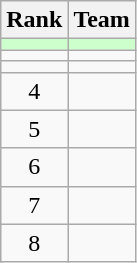<table class="wikitable">
<tr>
<th>Rank</th>
<th>Team</th>
</tr>
<tr bgcolor=ccffcc>
<td align=center></td>
<td></td>
</tr>
<tr>
<td align=center></td>
<td></td>
</tr>
<tr>
<td align=center></td>
<td></td>
</tr>
<tr>
<td align=center>4</td>
<td></td>
</tr>
<tr>
<td align=center>5</td>
<td></td>
</tr>
<tr>
<td align=center>6</td>
<td></td>
</tr>
<tr>
<td align=center>7</td>
<td></td>
</tr>
<tr>
<td align=center>8</td>
<td></td>
</tr>
</table>
